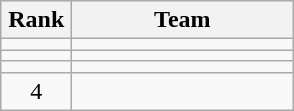<table class="wikitable" style="text-align: center;">
<tr>
<th width=40>Rank</th>
<th width=140>Team</th>
</tr>
<tr align=center>
<td></td>
<td style="text-align:left;"></td>
</tr>
<tr align=center>
<td></td>
<td style="text-align:left;"></td>
</tr>
<tr align=center>
<td></td>
<td style="text-align:left;"></td>
</tr>
<tr align=center>
<td>4</td>
<td style="text-align:left;"></td>
</tr>
</table>
